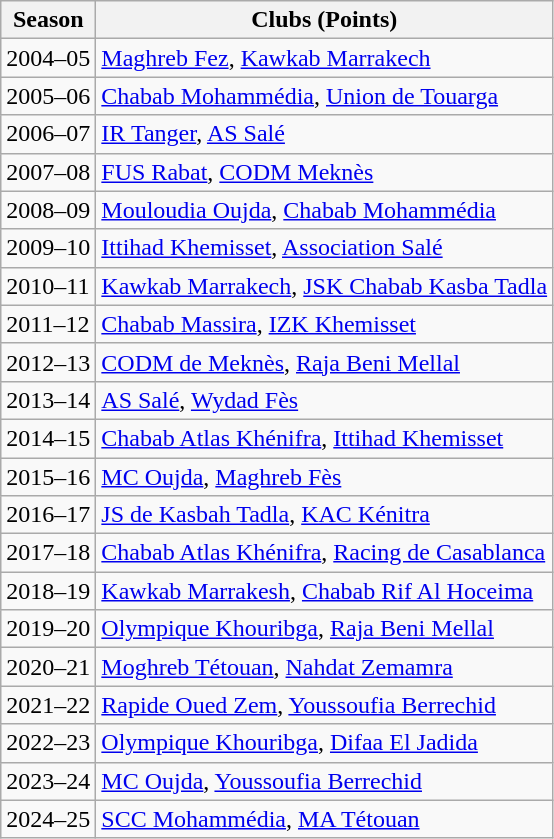<table class="wikitable" style="text-align:left;">
<tr>
<th>Season</th>
<th>Clubs (Points)</th>
</tr>
<tr>
<td>2004–05</td>
<td><a href='#'>Maghreb Fez</a>, <a href='#'>Kawkab Marrakech</a></td>
</tr>
<tr>
<td>2005–06</td>
<td><a href='#'>Chabab Mohammédia</a>, <a href='#'>Union de Touarga</a></td>
</tr>
<tr>
<td>2006–07</td>
<td><a href='#'>IR Tanger</a>, <a href='#'>AS Salé</a></td>
</tr>
<tr>
<td>2007–08</td>
<td><a href='#'>FUS Rabat</a>, <a href='#'>CODM Meknès</a></td>
</tr>
<tr>
<td>2008–09</td>
<td><a href='#'>Mouloudia Oujda</a>, <a href='#'>Chabab Mohammédia</a></td>
</tr>
<tr>
<td>2009–10</td>
<td><a href='#'>Ittihad Khemisset</a>, <a href='#'>Association Salé</a></td>
</tr>
<tr>
<td>2010–11</td>
<td><a href='#'>Kawkab Marrakech</a>, <a href='#'>JSK Chabab Kasba Tadla</a></td>
</tr>
<tr>
<td>2011–12</td>
<td><a href='#'>Chabab Massira</a>, <a href='#'>IZK Khemisset</a></td>
</tr>
<tr>
<td>2012–13</td>
<td><a href='#'>CODM de Meknès</a>, <a href='#'>Raja Beni Mellal</a></td>
</tr>
<tr>
<td>2013–14</td>
<td><a href='#'>AS Salé</a>, <a href='#'>Wydad Fès</a></td>
</tr>
<tr>
<td>2014–15</td>
<td><a href='#'>Chabab Atlas Khénifra</a>, <a href='#'>Ittihad Khemisset</a></td>
</tr>
<tr>
<td>2015–16</td>
<td><a href='#'>MC Oujda</a>, <a href='#'>Maghreb Fès</a></td>
</tr>
<tr>
<td>2016–17</td>
<td><a href='#'>JS de Kasbah Tadla</a>, <a href='#'>KAC Kénitra</a></td>
</tr>
<tr>
<td>2017–18</td>
<td><a href='#'>Chabab Atlas Khénifra</a>, <a href='#'>Racing de Casablanca</a></td>
</tr>
<tr>
<td>2018–19</td>
<td><a href='#'>Kawkab Marrakesh</a>, <a href='#'>Chabab Rif Al Hoceima</a></td>
</tr>
<tr>
<td>2019–20</td>
<td><a href='#'>Olympique Khouribga</a>, <a href='#'>Raja Beni Mellal</a></td>
</tr>
<tr>
<td>2020–21</td>
<td><a href='#'>Moghreb Tétouan</a>, <a href='#'>Nahdat Zemamra</a></td>
</tr>
<tr>
<td>2021–22</td>
<td><a href='#'>Rapide Oued Zem</a>, <a href='#'>Youssoufia Berrechid</a></td>
</tr>
<tr>
<td>2022–23</td>
<td><a href='#'>Olympique Khouribga</a>, <a href='#'>Difaa El Jadida</a></td>
</tr>
<tr>
<td>2023–24</td>
<td><a href='#'>MC Oujda</a>, <a href='#'>Youssoufia Berrechid</a></td>
</tr>
<tr>
<td>2024–25</td>
<td><a href='#'>SCC Mohammédia</a>, <a href='#'>MA Tétouan</a></td>
</tr>
</table>
